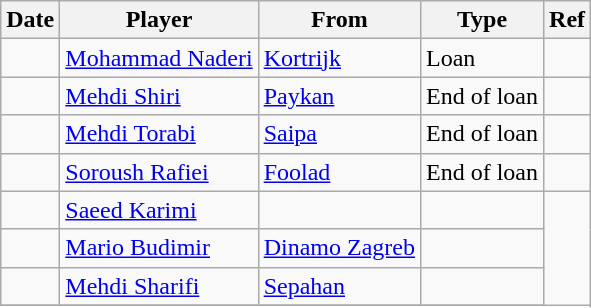<table class="wikitable">
<tr>
<th><strong>Date</strong></th>
<th><strong>Player</strong></th>
<th><strong>From</strong></th>
<th><strong>Type</strong></th>
<th><strong>Ref</strong></th>
</tr>
<tr>
<td></td>
<td> <a href='#'>Mohammad Naderi</a></td>
<td> <a href='#'>Kortrijk</a></td>
<td>Loan</td>
<td></td>
</tr>
<tr>
<td></td>
<td> <a href='#'>Mehdi Shiri</a></td>
<td> <a href='#'>Paykan</a></td>
<td>End of loan</td>
<td></td>
</tr>
<tr>
<td></td>
<td> <a href='#'>Mehdi Torabi</a></td>
<td> <a href='#'>Saipa</a></td>
<td>End of loan</td>
<td></td>
</tr>
<tr>
<td></td>
<td> <a href='#'>Soroush Rafiei</a></td>
<td> <a href='#'>Foolad</a></td>
<td>End of loan</td>
<td></td>
</tr>
<tr>
<td></td>
<td> <a href='#'>Saeed Karimi</a></td>
<td></td>
<td></td>
</tr>
<tr>
<td></td>
<td> <a href='#'>Mario Budimir</a></td>
<td> <a href='#'>Dinamo Zagreb</a></td>
<td></td>
</tr>
<tr>
<td></td>
<td> <a href='#'>Mehdi Sharifi</a></td>
<td> <a href='#'>Sepahan</a></td>
<td></td>
</tr>
<tr>
</tr>
</table>
